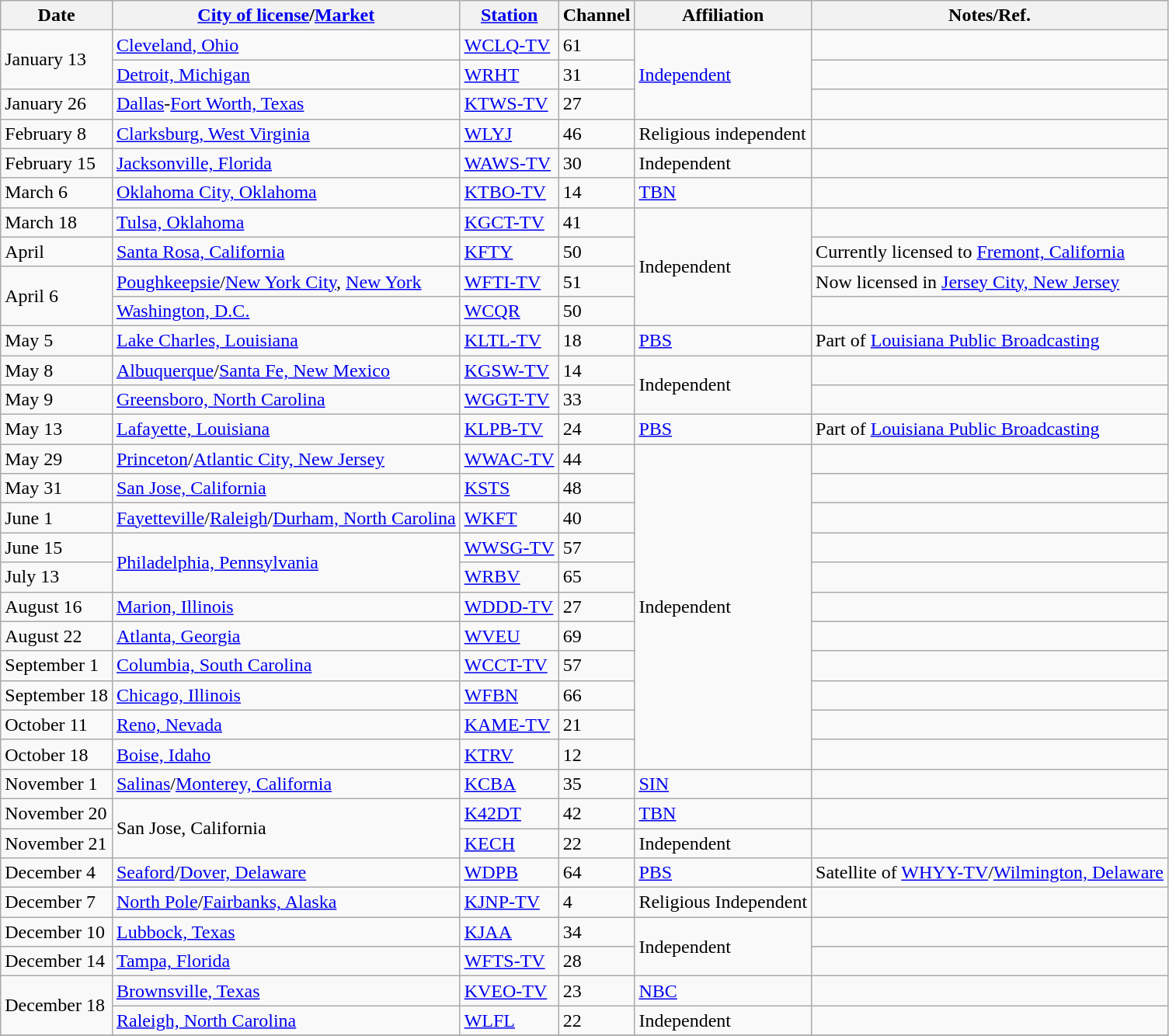<table class="wikitable sortable">
<tr>
<th>Date</th>
<th><a href='#'>City of license</a>/<a href='#'>Market</a></th>
<th><a href='#'>Station</a></th>
<th>Channel</th>
<th>Affiliation</th>
<th>Notes/Ref.</th>
</tr>
<tr>
<td rowspan=2>January 13</td>
<td><a href='#'>Cleveland, Ohio</a></td>
<td><a href='#'>WCLQ-TV</a></td>
<td>61</td>
<td rowspan=3><a href='#'>Independent</a></td>
<td></td>
</tr>
<tr>
<td><a href='#'>Detroit, Michigan</a></td>
<td><a href='#'>WRHT</a></td>
<td>31</td>
<td></td>
</tr>
<tr>
<td>January 26</td>
<td><a href='#'>Dallas</a>-<a href='#'>Fort Worth, Texas</a></td>
<td><a href='#'>KTWS-TV</a></td>
<td>27</td>
<td></td>
</tr>
<tr>
<td>February 8</td>
<td><a href='#'>Clarksburg, West Virginia</a></td>
<td><a href='#'>WLYJ</a></td>
<td>46</td>
<td>Religious independent</td>
<td></td>
</tr>
<tr>
<td>February 15</td>
<td><a href='#'>Jacksonville, Florida</a></td>
<td><a href='#'>WAWS-TV</a></td>
<td>30</td>
<td>Independent</td>
<td></td>
</tr>
<tr>
<td>March 6</td>
<td><a href='#'>Oklahoma City, Oklahoma</a></td>
<td><a href='#'>KTBO-TV</a></td>
<td>14</td>
<td><a href='#'>TBN</a></td>
<td></td>
</tr>
<tr>
<td>March 18</td>
<td><a href='#'>Tulsa, Oklahoma</a></td>
<td><a href='#'>KGCT-TV</a></td>
<td>41</td>
<td rowspan=4>Independent</td>
<td></td>
</tr>
<tr>
<td>April</td>
<td><a href='#'>Santa Rosa, California</a></td>
<td><a href='#'>KFTY</a></td>
<td>50</td>
<td>Currently licensed to <a href='#'>Fremont, California</a></td>
</tr>
<tr>
<td rowspan=2>April 6</td>
<td><a href='#'>Poughkeepsie</a>/<a href='#'>New York City</a>, <a href='#'>New York</a></td>
<td><a href='#'>WFTI-TV</a></td>
<td>51</td>
<td>Now licensed in <a href='#'>Jersey City, New Jersey</a></td>
</tr>
<tr>
<td><a href='#'>Washington, D.C.</a></td>
<td><a href='#'>WCQR</a></td>
<td>50</td>
<td></td>
</tr>
<tr>
<td>May 5</td>
<td><a href='#'>Lake Charles, Louisiana</a></td>
<td><a href='#'>KLTL-TV</a></td>
<td>18</td>
<td><a href='#'>PBS</a></td>
<td>Part of <a href='#'>Louisiana Public Broadcasting</a></td>
</tr>
<tr>
<td>May 8</td>
<td><a href='#'>Albuquerque</a>/<a href='#'>Santa Fe, New Mexico</a></td>
<td><a href='#'>KGSW-TV</a></td>
<td>14</td>
<td rowspan=2>Independent</td>
<td></td>
</tr>
<tr>
<td>May 9</td>
<td><a href='#'>Greensboro, North Carolina</a></td>
<td><a href='#'>WGGT-TV</a></td>
<td>33</td>
<td></td>
</tr>
<tr>
<td>May 13</td>
<td><a href='#'>Lafayette, Louisiana</a></td>
<td><a href='#'>KLPB-TV</a></td>
<td>24</td>
<td><a href='#'>PBS</a></td>
<td>Part of <a href='#'>Louisiana Public Broadcasting</a></td>
</tr>
<tr>
<td>May 29</td>
<td><a href='#'>Princeton</a>/<a href='#'>Atlantic City, New Jersey</a></td>
<td><a href='#'>WWAC-TV</a></td>
<td>44</td>
<td rowspan=11>Independent</td>
<td></td>
</tr>
<tr>
<td>May 31</td>
<td><a href='#'>San Jose, California</a> <br> </td>
<td><a href='#'>KSTS</a></td>
<td>48</td>
<td></td>
</tr>
<tr>
<td>June 1</td>
<td><a href='#'>Fayetteville</a>/<a href='#'>Raleigh</a>/<a href='#'>Durham, North Carolina</a></td>
<td><a href='#'>WKFT</a></td>
<td>40</td>
<td></td>
</tr>
<tr>
<td>June 15</td>
<td rowspan=2><a href='#'>Philadelphia, Pennsylvania</a></td>
<td><a href='#'>WWSG-TV</a></td>
<td>57</td>
<td></td>
</tr>
<tr>
<td>July 13</td>
<td><a href='#'>WRBV</a></td>
<td>65</td>
<td></td>
</tr>
<tr>
<td>August 16</td>
<td><a href='#'>Marion, Illinois</a></td>
<td><a href='#'>WDDD-TV</a></td>
<td>27</td>
<td></td>
</tr>
<tr>
<td>August 22</td>
<td><a href='#'>Atlanta, Georgia</a></td>
<td><a href='#'>WVEU</a></td>
<td>69</td>
<td></td>
</tr>
<tr>
<td>September 1</td>
<td><a href='#'>Columbia, South Carolina</a></td>
<td><a href='#'>WCCT-TV</a></td>
<td>57</td>
<td></td>
</tr>
<tr>
<td>September 18</td>
<td><a href='#'>Chicago, Illinois</a></td>
<td><a href='#'>WFBN</a></td>
<td>66</td>
<td></td>
</tr>
<tr>
<td>October 11</td>
<td><a href='#'>Reno, Nevada</a></td>
<td><a href='#'>KAME-TV</a></td>
<td>21</td>
<td></td>
</tr>
<tr>
<td>October 18</td>
<td><a href='#'>Boise, Idaho</a></td>
<td><a href='#'>KTRV</a></td>
<td>12</td>
<td></td>
</tr>
<tr>
<td>November 1</td>
<td><a href='#'>Salinas</a>/<a href='#'>Monterey, California</a></td>
<td><a href='#'>KCBA</a></td>
<td>35</td>
<td><a href='#'>SIN</a></td>
<td></td>
</tr>
<tr>
<td>November 20</td>
<td rowspan=2>San Jose, California</td>
<td><a href='#'>K42DT</a></td>
<td>42</td>
<td><a href='#'>TBN</a></td>
<td></td>
</tr>
<tr>
<td>November 21</td>
<td><a href='#'>KECH</a></td>
<td>22</td>
<td>Independent</td>
<td></td>
</tr>
<tr>
<td>December 4</td>
<td><a href='#'>Seaford</a>/<a href='#'>Dover, Delaware</a> <br> </td>
<td><a href='#'>WDPB</a></td>
<td>64</td>
<td><a href='#'>PBS</a></td>
<td>Satellite of <a href='#'>WHYY-TV</a>/<a href='#'>Wilmington, Delaware</a></td>
</tr>
<tr>
<td>December 7</td>
<td><a href='#'>North Pole</a>/<a href='#'>Fairbanks, Alaska</a></td>
<td><a href='#'>KJNP-TV</a></td>
<td>4</td>
<td>Religious Independent</td>
<td></td>
</tr>
<tr>
<td>December 10</td>
<td><a href='#'>Lubbock, Texas</a></td>
<td><a href='#'>KJAA</a></td>
<td>34</td>
<td rowspan=2>Independent</td>
</tr>
<tr>
<td>December 14</td>
<td><a href='#'>Tampa, Florida</a></td>
<td><a href='#'>WFTS-TV</a></td>
<td>28</td>
<td></td>
</tr>
<tr>
<td rowspan=2>December 18</td>
<td><a href='#'>Brownsville, Texas</a> <br> </td>
<td><a href='#'>KVEO-TV</a></td>
<td>23</td>
<td><a href='#'>NBC</a></td>
<td></td>
</tr>
<tr>
<td><a href='#'>Raleigh, North Carolina</a></td>
<td><a href='#'>WLFL</a></td>
<td>22</td>
<td>Independent</td>
<td></td>
</tr>
<tr>
</tr>
</table>
